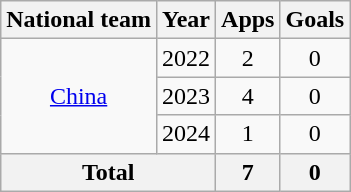<table class=wikitable style=text-align:center>
<tr>
<th>National team</th>
<th>Year</th>
<th>Apps</th>
<th>Goals</th>
</tr>
<tr>
<td rowspan="3"><a href='#'>China</a></td>
<td>2022</td>
<td>2</td>
<td>0</td>
</tr>
<tr>
<td>2023</td>
<td>4</td>
<td>0</td>
</tr>
<tr>
<td>2024</td>
<td>1</td>
<td>0</td>
</tr>
<tr>
<th colspan=2>Total</th>
<th>7</th>
<th>0</th>
</tr>
</table>
